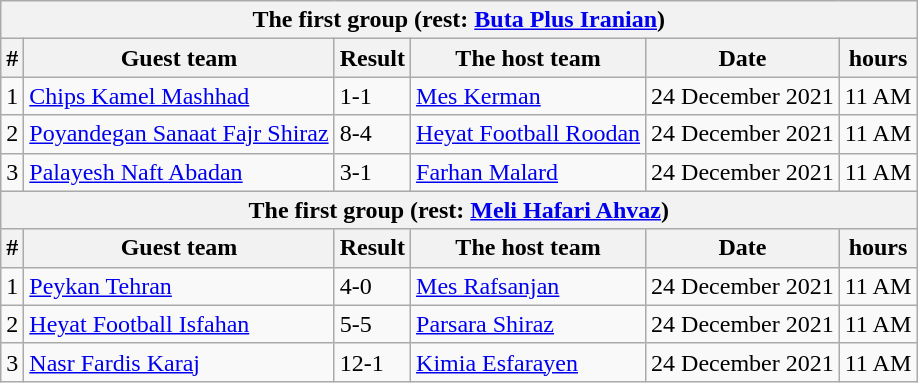<table class="wikitable">
<tr>
<th colspan="6">The first group (rest: <a href='#'>Buta Plus Iranian</a>) </th>
</tr>
<tr>
<th>#</th>
<th>Guest team</th>
<th>Result</th>
<th>The host team</th>
<th>Date</th>
<th>hours</th>
</tr>
<tr>
<td>1</td>
<td><a href='#'>Chips Kamel Mashhad</a></td>
<td>1-1</td>
<td><a href='#'>Mes Kerman</a></td>
<td>24 December 2021</td>
<td>11 AM</td>
</tr>
<tr>
<td>2</td>
<td><a href='#'>Poyandegan Sanaat Fajr Shiraz</a></td>
<td>8-4</td>
<td><a href='#'>Heyat Football Roodan</a></td>
<td>24 December 2021</td>
<td>11 AM</td>
</tr>
<tr>
<td>3</td>
<td><a href='#'>Palayesh Naft Abadan</a></td>
<td>3-1</td>
<td><a href='#'>Farhan Malard</a></td>
<td>24 December 2021</td>
<td>11 AM</td>
</tr>
<tr>
<th colspan="6">The first group (rest: <a href='#'>Meli Hafari Ahvaz</a>) </th>
</tr>
<tr>
<th>#</th>
<th>Guest team</th>
<th>Result</th>
<th>The host team</th>
<th>Date</th>
<th>hours</th>
</tr>
<tr>
<td>1</td>
<td><a href='#'>Peykan Tehran</a></td>
<td>4-0</td>
<td><a href='#'>Mes Rafsanjan</a></td>
<td>24 December 2021</td>
<td>11 AM</td>
</tr>
<tr>
<td>2</td>
<td><a href='#'>Heyat Football Isfahan</a></td>
<td>5-5</td>
<td><a href='#'>Parsara Shiraz</a></td>
<td>24 December 2021</td>
<td>11 AM</td>
</tr>
<tr>
<td>3</td>
<td><a href='#'>Nasr Fardis Karaj</a></td>
<td>12-1</td>
<td><a href='#'>Kimia Esfarayen</a></td>
<td>24 December 2021</td>
<td>11 AM</td>
</tr>
</table>
